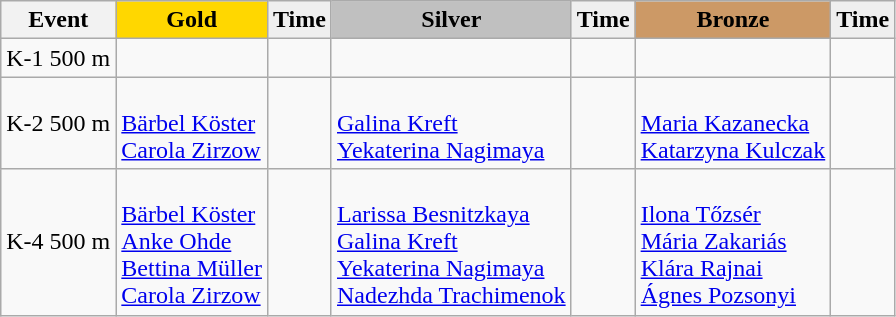<table class="wikitable">
<tr>
<th>Event</th>
<td align=center bgcolor="gold"><strong>Gold</strong></td>
<td align=center bgcolor="EFEFEF"><strong>Time</strong></td>
<td align=center bgcolor="silver"><strong>Silver</strong></td>
<td align=center bgcolor="EFEFEF"><strong>Time</strong></td>
<td align=center bgcolor="CC9966"><strong>Bronze</strong></td>
<td align=center bgcolor="EFEFEF"><strong>Time</strong></td>
</tr>
<tr>
<td>K-1 500 m</td>
<td></td>
<td></td>
<td></td>
<td></td>
<td></td>
<td></td>
</tr>
<tr>
<td>K-2 500 m</td>
<td><br><a href='#'>Bärbel Köster</a><br><a href='#'>Carola Zirzow</a></td>
<td></td>
<td><br><a href='#'>Galina Kreft</a><br><a href='#'>Yekaterina Nagimaya</a></td>
<td></td>
<td><br><a href='#'>Maria Kazanecka</a><br><a href='#'>Katarzyna Kulczak</a></td>
<td></td>
</tr>
<tr>
<td>K-4 500 m</td>
<td><br><a href='#'>Bärbel Köster</a><br><a href='#'>Anke Ohde</a><br><a href='#'>Bettina Müller</a><br><a href='#'>Carola Zirzow</a></td>
<td></td>
<td><br><a href='#'>Larissa Besnitzkaya</a><br><a href='#'>Galina Kreft</a><br><a href='#'>Yekaterina Nagimaya</a><br><a href='#'>Nadezhda Trachimenok</a></td>
<td></td>
<td><br><a href='#'>Ilona Tőzsér</a><br><a href='#'>Mária Zakariás</a><br><a href='#'>Klára Rajnai</a><br><a href='#'>Ágnes Pozsonyi</a></td>
<td></td>
</tr>
</table>
